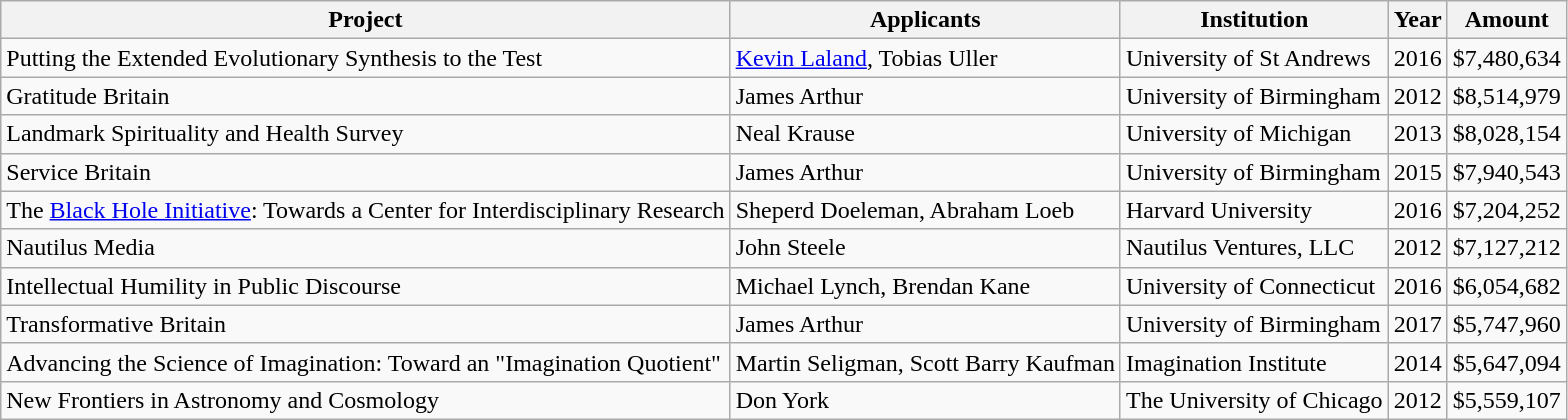<table class="wikitable mw-collapsible mw-collapsed">
<tr>
<th>Project</th>
<th>Applicants</th>
<th>Institution</th>
<th>Year</th>
<th>Amount</th>
</tr>
<tr>
<td>Putting the Extended Evolutionary Synthesis to the Test</td>
<td><a href='#'>Kevin Laland</a>, Tobias Uller</td>
<td>University of St Andrews</td>
<td>2016</td>
<td>$7,480,634</td>
</tr>
<tr>
<td>Gratitude Britain</td>
<td>James Arthur</td>
<td>University of Birmingham</td>
<td>2012</td>
<td>$8,514,979</td>
</tr>
<tr>
<td>Landmark Spirituality and Health Survey</td>
<td>Neal Krause</td>
<td>University of Michigan</td>
<td>2013</td>
<td>$8,028,154</td>
</tr>
<tr>
<td>Service Britain</td>
<td>James Arthur</td>
<td>University of Birmingham</td>
<td>2015</td>
<td>$7,940,543</td>
</tr>
<tr>
<td>The <a href='#'>Black Hole Initiative</a>: Towards a Center for Interdisciplinary Research</td>
<td>Sheperd Doeleman, Abraham Loeb</td>
<td>Harvard University</td>
<td>2016</td>
<td>$7,204,252</td>
</tr>
<tr>
<td>Nautilus Media</td>
<td>John Steele</td>
<td>Nautilus Ventures, LLC</td>
<td>2012</td>
<td>$7,127,212</td>
</tr>
<tr>
<td>Intellectual Humility in Public Discourse</td>
<td>Michael Lynch, Brendan Kane</td>
<td>University of Connecticut</td>
<td>2016</td>
<td>$6,054,682</td>
</tr>
<tr>
<td>Transformative Britain</td>
<td>James Arthur</td>
<td>University of Birmingham</td>
<td>2017</td>
<td>$5,747,960</td>
</tr>
<tr>
<td>Advancing the Science of Imagination: Toward an "Imagination Quotient"</td>
<td>Martin Seligman, Scott Barry Kaufman</td>
<td>Imagination Institute</td>
<td>2014</td>
<td>$5,647,094</td>
</tr>
<tr>
<td>New Frontiers in Astronomy and Cosmology</td>
<td>Don York</td>
<td>The University of Chicago</td>
<td>2012</td>
<td>$5,559,107</td>
</tr>
</table>
